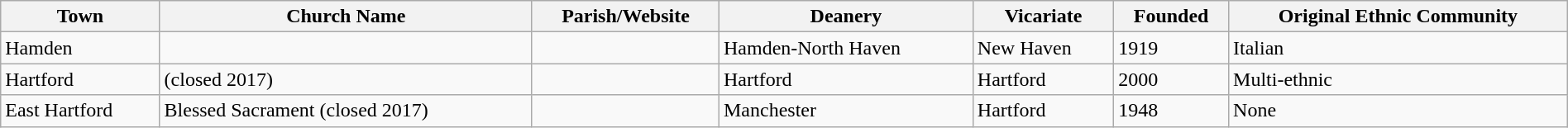<table class="wikitable sortable" style="width:100%; ">
<tr>
<th>Town</th>
<th>Church Name</th>
<th>Parish/Website</th>
<th>Deanery</th>
<th>Vicariate</th>
<th>Founded</th>
<th>Original Ethnic Community</th>
</tr>
<tr>
<td>Hamden</td>
<td></td>
<td></td>
<td>Hamden-North Haven</td>
<td>New Haven</td>
<td>1919</td>
<td>Italian</td>
</tr>
<tr valign="top">
<td>Hartford</td>
<td> (closed 2017)</td>
<td></td>
<td>Hartford</td>
<td>Hartford</td>
<td>2000</td>
<td>Multi-ethnic</td>
</tr>
<tr>
<td>East Hartford</td>
<td>Blessed Sacrament (closed 2017)</td>
<td></td>
<td>Manchester</td>
<td>Hartford</td>
<td>1948</td>
<td>None</td>
</tr>
</table>
